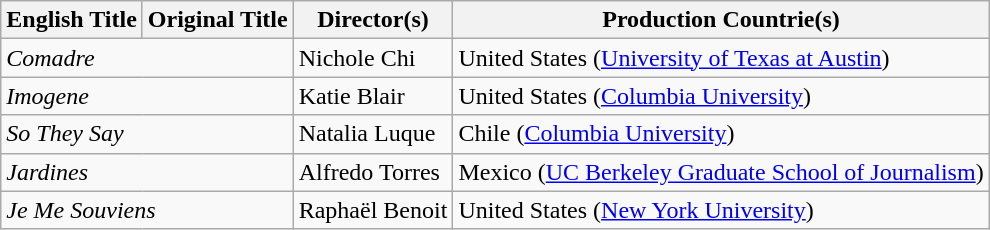<table class="wikitable">
<tr>
<th>English Title</th>
<th>Original Title</th>
<th>Director(s)</th>
<th>Production Countrie(s)</th>
</tr>
<tr>
<td colspan="2"><em>Comadre</em></td>
<td>Nichole Chi</td>
<td>United States (<a href='#'>University of Texas at Austin</a>)</td>
</tr>
<tr>
<td colspan="2"><em>Imogene</em></td>
<td>Katie Blair</td>
<td>United States (<a href='#'>Columbia University</a>)</td>
</tr>
<tr>
<td colspan="2"><em>So They Say</em></td>
<td>Natalia Luque</td>
<td>Chile (<a href='#'>Columbia University</a>)</td>
</tr>
<tr>
<td colspan="2"><em>Jardines</em></td>
<td>Alfredo Torres</td>
<td>Mexico (<a href='#'>UC Berkeley Graduate School of Journalism</a>)</td>
</tr>
<tr>
<td colspan="2"><em>Je Me Souviens</em></td>
<td>Raphaël Benoit</td>
<td>United States (<a href='#'>New York University</a>)</td>
</tr>
</table>
